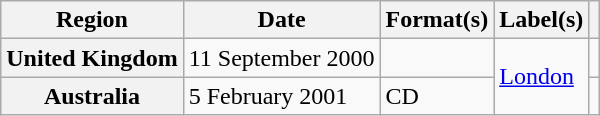<table class="wikitable plainrowheaders">
<tr>
<th scope="col">Region</th>
<th scope="col">Date</th>
<th scope="col">Format(s)</th>
<th scope="col">Label(s)</th>
<th scope="col"></th>
</tr>
<tr>
<th scope="row">United Kingdom</th>
<td>11 September 2000</td>
<td></td>
<td rowspan="2"><a href='#'>London</a></td>
<td></td>
</tr>
<tr>
<th scope="row">Australia</th>
<td>5 February 2001</td>
<td>CD</td>
<td></td>
</tr>
</table>
